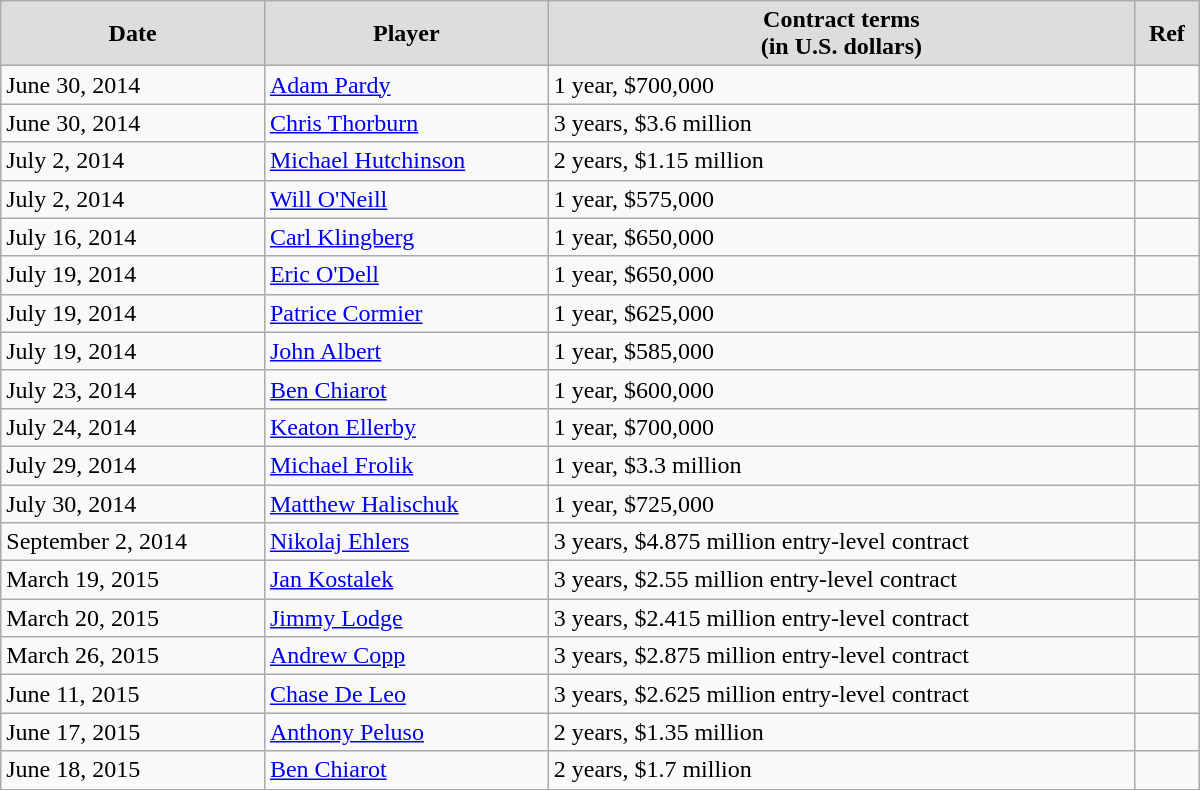<table class="wikitable" style="border-collapse: collapse; width: 50em; padding: 3;">
<tr align="center" bgcolor="#dddddd">
<td><strong>Date</strong></td>
<td><strong>Player</strong></td>
<td><strong>Contract terms</strong><br><strong>(in U.S. dollars)</strong></td>
<td><strong>Ref</strong></td>
</tr>
<tr>
<td>June 30, 2014</td>
<td><a href='#'>Adam Pardy</a></td>
<td>1 year, $700,000</td>
<td></td>
</tr>
<tr>
<td>June 30, 2014</td>
<td><a href='#'>Chris Thorburn</a></td>
<td>3 years, $3.6 million</td>
<td></td>
</tr>
<tr>
<td>July 2, 2014</td>
<td><a href='#'>Michael Hutchinson</a></td>
<td>2 years, $1.15 million</td>
<td></td>
</tr>
<tr>
<td>July 2, 2014</td>
<td><a href='#'>Will O'Neill</a></td>
<td>1 year, $575,000</td>
<td></td>
</tr>
<tr>
<td>July 16, 2014</td>
<td><a href='#'>Carl Klingberg</a></td>
<td>1 year, $650,000</td>
<td></td>
</tr>
<tr>
<td>July 19, 2014</td>
<td><a href='#'>Eric O'Dell</a></td>
<td>1 year, $650,000</td>
<td></td>
</tr>
<tr>
<td>July 19, 2014</td>
<td><a href='#'>Patrice Cormier</a></td>
<td>1 year, $625,000</td>
<td></td>
</tr>
<tr>
<td>July 19, 2014</td>
<td><a href='#'>John Albert</a></td>
<td>1 year, $585,000</td>
<td></td>
</tr>
<tr>
<td>July 23, 2014</td>
<td><a href='#'>Ben Chiarot</a></td>
<td>1 year, $600,000</td>
<td></td>
</tr>
<tr>
<td>July 24, 2014</td>
<td><a href='#'>Keaton Ellerby</a></td>
<td>1 year, $700,000</td>
<td></td>
</tr>
<tr>
<td>July 29, 2014</td>
<td><a href='#'>Michael Frolik</a></td>
<td>1 year, $3.3 million</td>
<td></td>
</tr>
<tr>
<td>July 30, 2014</td>
<td><a href='#'>Matthew Halischuk</a></td>
<td>1 year, $725,000</td>
<td></td>
</tr>
<tr>
<td>September 2, 2014</td>
<td><a href='#'>Nikolaj Ehlers</a></td>
<td>3 years, $4.875 million entry-level contract</td>
<td></td>
</tr>
<tr>
<td>March 19, 2015</td>
<td><a href='#'>Jan Kostalek</a></td>
<td>3 years, $2.55 million entry-level contract</td>
<td></td>
</tr>
<tr>
<td>March 20, 2015</td>
<td><a href='#'>Jimmy Lodge</a></td>
<td>3 years, $2.415 million entry-level contract</td>
<td></td>
</tr>
<tr>
<td>March 26, 2015</td>
<td><a href='#'>Andrew Copp</a></td>
<td>3 years, $2.875 million entry-level contract</td>
<td></td>
</tr>
<tr>
<td>June 11, 2015</td>
<td><a href='#'>Chase De Leo</a></td>
<td>3 years, $2.625 million entry-level contract</td>
<td></td>
</tr>
<tr>
<td>June 17, 2015</td>
<td><a href='#'>Anthony Peluso</a></td>
<td>2 years, $1.35 million</td>
<td></td>
</tr>
<tr>
<td>June 18, 2015</td>
<td><a href='#'>Ben Chiarot</a></td>
<td>2 years, $1.7 million</td>
<td></td>
</tr>
</table>
